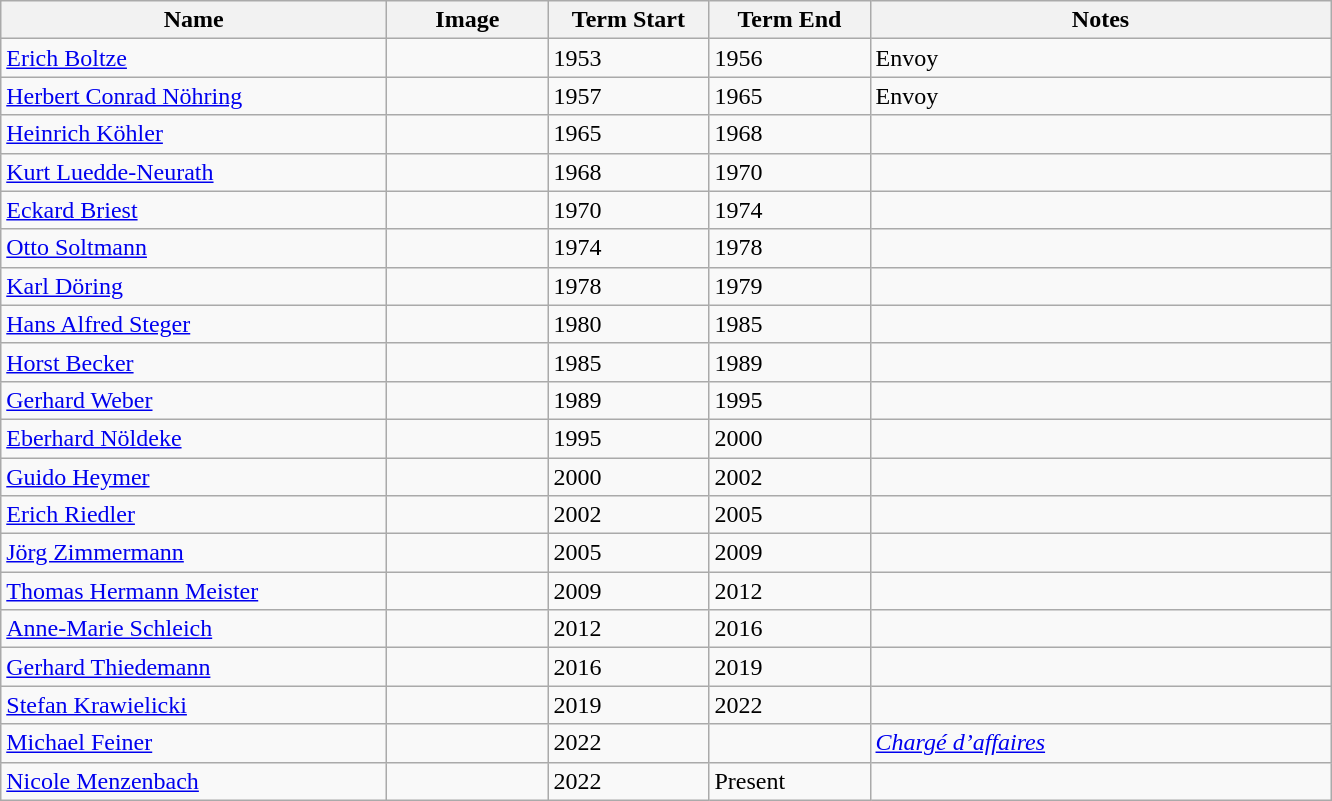<table class="wikitable">
<tr class="hintergrundfarbe5">
<th width="250">Name</th>
<th width="100">Image</th>
<th width="100">Term Start</th>
<th width="100">Term End</th>
<th width="300">Notes</th>
</tr>
<tr>
<td><a href='#'>Erich Boltze</a></td>
<td></td>
<td>1953</td>
<td>1956</td>
<td>Envoy</td>
</tr>
<tr>
<td><a href='#'>Herbert Conrad Nöhring</a></td>
<td></td>
<td>1957</td>
<td>1965</td>
<td>Envoy</td>
</tr>
<tr>
<td><a href='#'>Heinrich Köhler</a></td>
<td></td>
<td>1965</td>
<td>1968</td>
<td></td>
</tr>
<tr>
<td><a href='#'>Kurt Luedde-Neurath</a></td>
<td></td>
<td>1968</td>
<td>1970</td>
<td></td>
</tr>
<tr>
<td><a href='#'>Eckard Briest</a></td>
<td></td>
<td>1970</td>
<td>1974</td>
<td></td>
</tr>
<tr>
<td><a href='#'>Otto Soltmann</a></td>
<td></td>
<td>1974</td>
<td>1978</td>
<td></td>
</tr>
<tr>
<td><a href='#'>Karl Döring</a></td>
<td></td>
<td>1978</td>
<td>1979</td>
<td></td>
</tr>
<tr>
<td><a href='#'>Hans Alfred Steger</a></td>
<td></td>
<td>1980</td>
<td>1985</td>
<td></td>
</tr>
<tr>
<td><a href='#'>Horst Becker</a></td>
<td></td>
<td>1985</td>
<td>1989</td>
<td></td>
</tr>
<tr>
<td><a href='#'>Gerhard Weber</a></td>
<td></td>
<td>1989</td>
<td>1995</td>
<td></td>
</tr>
<tr>
<td><a href='#'>Eberhard Nöldeke</a></td>
<td></td>
<td>1995</td>
<td>2000</td>
<td></td>
</tr>
<tr>
<td><a href='#'>Guido Heymer</a></td>
<td></td>
<td>2000</td>
<td>2002</td>
<td></td>
</tr>
<tr>
<td><a href='#'>Erich Riedler</a></td>
<td></td>
<td>2002</td>
<td>2005</td>
<td></td>
</tr>
<tr>
<td><a href='#'>Jörg Zimmermann</a></td>
<td></td>
<td>2005</td>
<td>2009</td>
<td></td>
</tr>
<tr>
<td><a href='#'>Thomas Hermann Meister</a></td>
<td></td>
<td>2009</td>
<td>2012</td>
<td></td>
</tr>
<tr>
<td><a href='#'>Anne-Marie Schleich</a></td>
<td></td>
<td>2012</td>
<td>2016</td>
<td></td>
</tr>
<tr>
<td><a href='#'>Gerhard Thiedemann</a></td>
<td></td>
<td>2016</td>
<td>2019</td>
<td></td>
</tr>
<tr>
<td><a href='#'>Stefan Krawielicki</a></td>
<td></td>
<td>2019</td>
<td>2022</td>
<td></td>
</tr>
<tr>
<td><a href='#'>Michael Feiner</a></td>
<td></td>
<td>2022</td>
<td></td>
<td><em><a href='#'>Chargé d’affaires</a></em></td>
</tr>
<tr>
<td><a href='#'>Nicole Menzenbach</a></td>
<td></td>
<td>2022</td>
<td>Present</td>
<td></td>
</tr>
</table>
